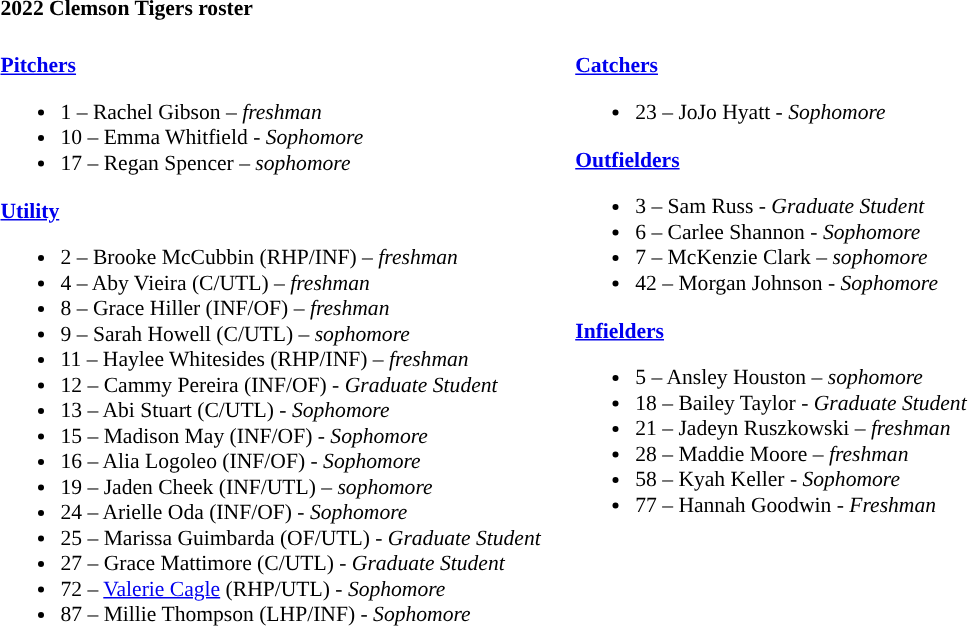<table class="toccolours" style="text-align: left; font-size:90%">
<tr>
<th colspan="9">2022 Clemson Tigers roster</th>
</tr>
<tr>
<td style="vertical-align:top;"><br><strong><a href='#'>Pitchers</a></strong><ul><li>1 – Rachel Gibson – <em>freshman</em></li><li>10 – Emma Whitfield - <em> Sophomore</em></li><li>17 – Regan Spencer – <em>sophomore</em></li></ul><strong><a href='#'>Utility</a></strong><ul><li>2 – Brooke McCubbin (RHP/INF) – <em>freshman</em></li><li>4 – Aby Vieira (C/UTL) – <em>freshman</em></li><li>8 – Grace Hiller (INF/OF) – <em>freshman</em></li><li>9 – Sarah Howell (C/UTL) – <em>sophomore</em></li><li>11 – Haylee Whitesides (RHP/INF) – <em>freshman</em></li><li>12 – Cammy Pereira	(INF/OF) - <em>Graduate Student</em></li><li>13 – Abi Stuart (C/UTL) - <em> Sophomore</em></li><li>15 – Madison May (INF/OF) - <em> Sophomore</em></li><li>16 – Alia Logoleo (INF/OF) - <em> Sophomore</em></li><li>19 – Jaden Cheek (INF/UTL) – <em>sophomore</em></li><li>24 – Arielle Oda (INF/OF) - <em> Sophomore</em></li><li>25 – Marissa Guimbarda (OF/UTL) - <em>Graduate Student</em></li><li>27 – Grace Mattimore (C/UTL) - <em>Graduate Student</em></li><li>72 – <a href='#'>Valerie Cagle</a> (RHP/UTL) - <em> Sophomore</em></li><li>87 – Millie Thompson (LHP/INF) - <em> Sophomore</em></li></ul></td>
<td width="15"> </td>
<td valign="top"><br><strong><a href='#'>Catchers</a></strong><ul><li>23 – JoJo Hyatt - <em> Sophomore</em></li></ul><strong><a href='#'>Outfielders</a></strong><ul><li>3 – Sam Russ - <em>Graduate Student</em></li><li>6 – Carlee Shannon - <em> Sophomore</em></li><li>7 – McKenzie Clark – <em>sophomore</em></li><li>42 – Morgan Johnson - <em> Sophomore</em></li></ul><strong><a href='#'>Infielders</a></strong><ul><li>5 – Ansley Houston – <em>sophomore</em></li><li>18 – Bailey Taylor - <em>Graduate Student</em></li><li>21 – Jadeyn Ruszkowski – <em>freshman</em></li><li>28 – Maddie Moore – <em>freshman</em></li><li>58 – Kyah Keller - <em> Sophomore</em></li><li>77 – Hannah Goodwin - <em> Freshman</em></li></ul></td>
</tr>
</table>
